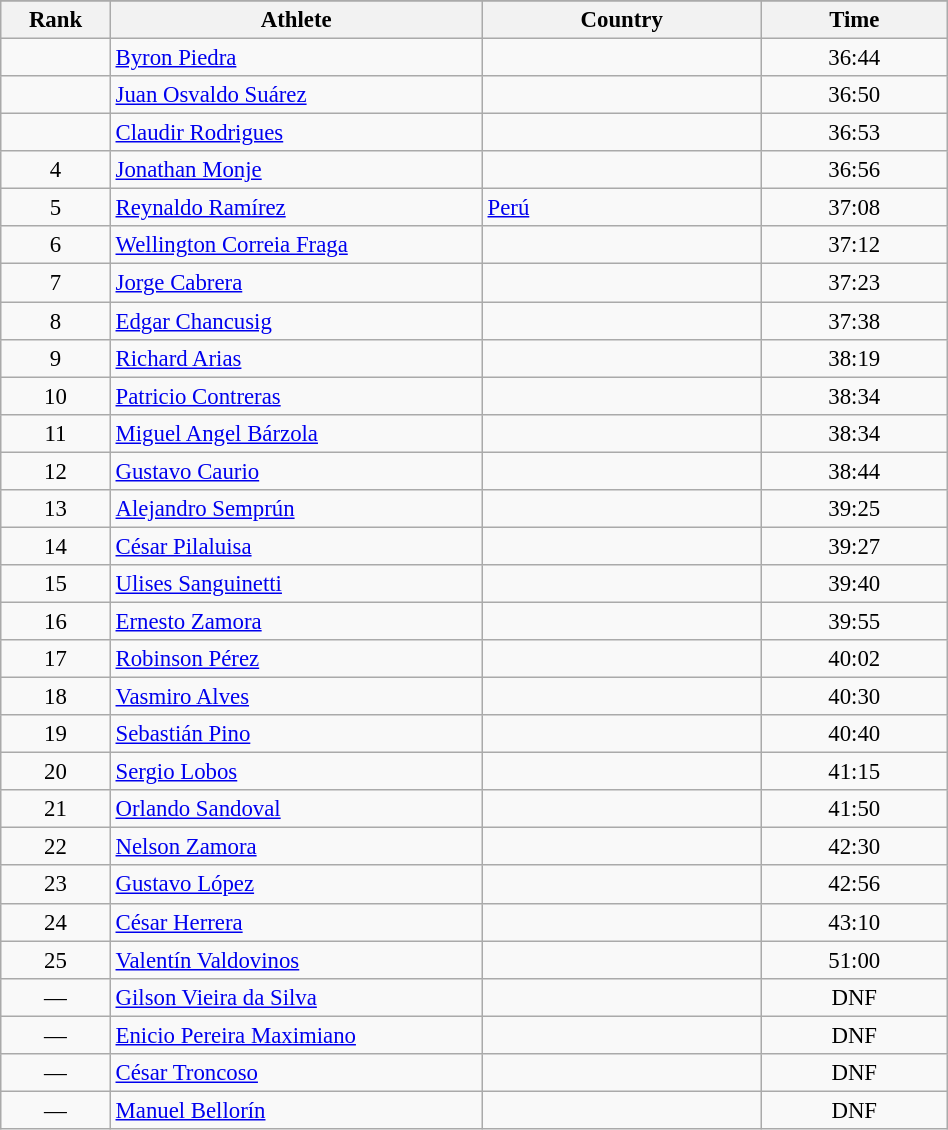<table class="wikitable sortable" style=" text-align:center; font-size:95%;" width="50%">
<tr>
</tr>
<tr>
<th width=5%>Rank</th>
<th width=20%>Athlete</th>
<th width=15%>Country</th>
<th width=10%>Time</th>
</tr>
<tr>
<td align=center></td>
<td align=left><a href='#'>Byron Piedra</a></td>
<td align=left></td>
<td>36:44</td>
</tr>
<tr>
<td align=center></td>
<td align=left><a href='#'>Juan Osvaldo Suárez</a></td>
<td align=left></td>
<td>36:50</td>
</tr>
<tr>
<td align=center></td>
<td align=left><a href='#'>Claudir Rodrigues</a></td>
<td align=left></td>
<td>36:53</td>
</tr>
<tr>
<td align=center>4</td>
<td align=left><a href='#'>Jonathan Monje</a></td>
<td align=left></td>
<td>36:56</td>
</tr>
<tr>
<td align=center>5</td>
<td align=left><a href='#'>Reynaldo Ramírez</a></td>
<td align=left> <a href='#'>Perú</a></td>
<td>37:08</td>
</tr>
<tr>
<td align=center>6</td>
<td align=left><a href='#'>Wellington Correia Fraga</a></td>
<td align=left></td>
<td>37:12</td>
</tr>
<tr>
<td align=center>7</td>
<td align=left><a href='#'>Jorge Cabrera</a></td>
<td align=left></td>
<td>37:23</td>
</tr>
<tr>
<td align=center>8</td>
<td align=left><a href='#'>Edgar Chancusig</a></td>
<td align=left></td>
<td>37:38</td>
</tr>
<tr>
<td align=center>9</td>
<td align=left><a href='#'>Richard Arias</a></td>
<td align=left></td>
<td>38:19</td>
</tr>
<tr>
<td align=center>10</td>
<td align=left><a href='#'>Patricio Contreras</a></td>
<td align=left></td>
<td>38:34</td>
</tr>
<tr>
<td align=center>11</td>
<td align=left><a href='#'>Miguel Angel Bárzola</a></td>
<td align=left></td>
<td>38:34</td>
</tr>
<tr>
<td align=center>12</td>
<td align=left><a href='#'>Gustavo Caurio</a></td>
<td align=left></td>
<td>38:44</td>
</tr>
<tr>
<td align=center>13</td>
<td align=left><a href='#'>Alejandro Semprún</a></td>
<td align=left></td>
<td>39:25</td>
</tr>
<tr>
<td align=center>14</td>
<td align=left><a href='#'>César Pilaluisa</a></td>
<td align=left></td>
<td>39:27</td>
</tr>
<tr>
<td align=center>15</td>
<td align=left><a href='#'>Ulises Sanguinetti</a></td>
<td align=left></td>
<td>39:40</td>
</tr>
<tr>
<td align=center>16</td>
<td align=left><a href='#'>Ernesto Zamora</a></td>
<td align=left></td>
<td>39:55</td>
</tr>
<tr>
<td align=center>17</td>
<td align=left><a href='#'>Robinson Pérez</a></td>
<td align=left></td>
<td>40:02</td>
</tr>
<tr>
<td align=center>18</td>
<td align=left><a href='#'>Vasmiro Alves</a></td>
<td align=left></td>
<td>40:30</td>
</tr>
<tr>
<td align=center>19</td>
<td align=left><a href='#'>Sebastián Pino</a></td>
<td align=left></td>
<td>40:40</td>
</tr>
<tr>
<td align=center>20</td>
<td align=left><a href='#'>Sergio Lobos</a></td>
<td align=left></td>
<td>41:15</td>
</tr>
<tr>
<td align=center>21</td>
<td align=left><a href='#'>Orlando Sandoval</a></td>
<td align=left></td>
<td>41:50</td>
</tr>
<tr>
<td align=center>22</td>
<td align=left><a href='#'>Nelson Zamora</a></td>
<td align=left></td>
<td>42:30</td>
</tr>
<tr>
<td align=center>23</td>
<td align=left><a href='#'>Gustavo López</a></td>
<td align=left></td>
<td>42:56</td>
</tr>
<tr>
<td align=center>24</td>
<td align=left><a href='#'>César Herrera</a></td>
<td align=left></td>
<td>43:10</td>
</tr>
<tr>
<td align=center>25</td>
<td align=left><a href='#'>Valentín Valdovinos</a></td>
<td align=left></td>
<td>51:00</td>
</tr>
<tr>
<td align=center>—</td>
<td align=left><a href='#'>Gilson Vieira da Silva</a></td>
<td align=left></td>
<td>DNF</td>
</tr>
<tr>
<td align=center>—</td>
<td align=left><a href='#'>Enicio Pereira Maximiano</a></td>
<td align=left></td>
<td>DNF</td>
</tr>
<tr>
<td align=center>—</td>
<td align=left><a href='#'>César Troncoso</a></td>
<td align=left></td>
<td>DNF</td>
</tr>
<tr>
<td align=center>—</td>
<td align=left><a href='#'>Manuel Bellorín</a></td>
<td align=left></td>
<td>DNF</td>
</tr>
</table>
